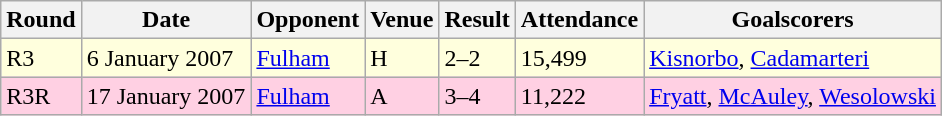<table class="wikitable">
<tr>
<th>Round</th>
<th>Date</th>
<th>Opponent</th>
<th>Venue</th>
<th>Result</th>
<th>Attendance</th>
<th>Goalscorers</th>
</tr>
<tr style="background-color: #ffffdd;">
<td>R3</td>
<td>6 January 2007</td>
<td><a href='#'>Fulham</a></td>
<td>H</td>
<td>2–2</td>
<td>15,499</td>
<td><a href='#'>Kisnorbo</a>, <a href='#'>Cadamarteri</a></td>
</tr>
<tr style="background-color: #ffd0e3;">
<td>R3R</td>
<td>17 January 2007</td>
<td><a href='#'>Fulham</a></td>
<td>A</td>
<td>3–4</td>
<td>11,222</td>
<td><a href='#'>Fryatt</a>, <a href='#'>McAuley</a>, <a href='#'>Wesolowski</a></td>
</tr>
</table>
